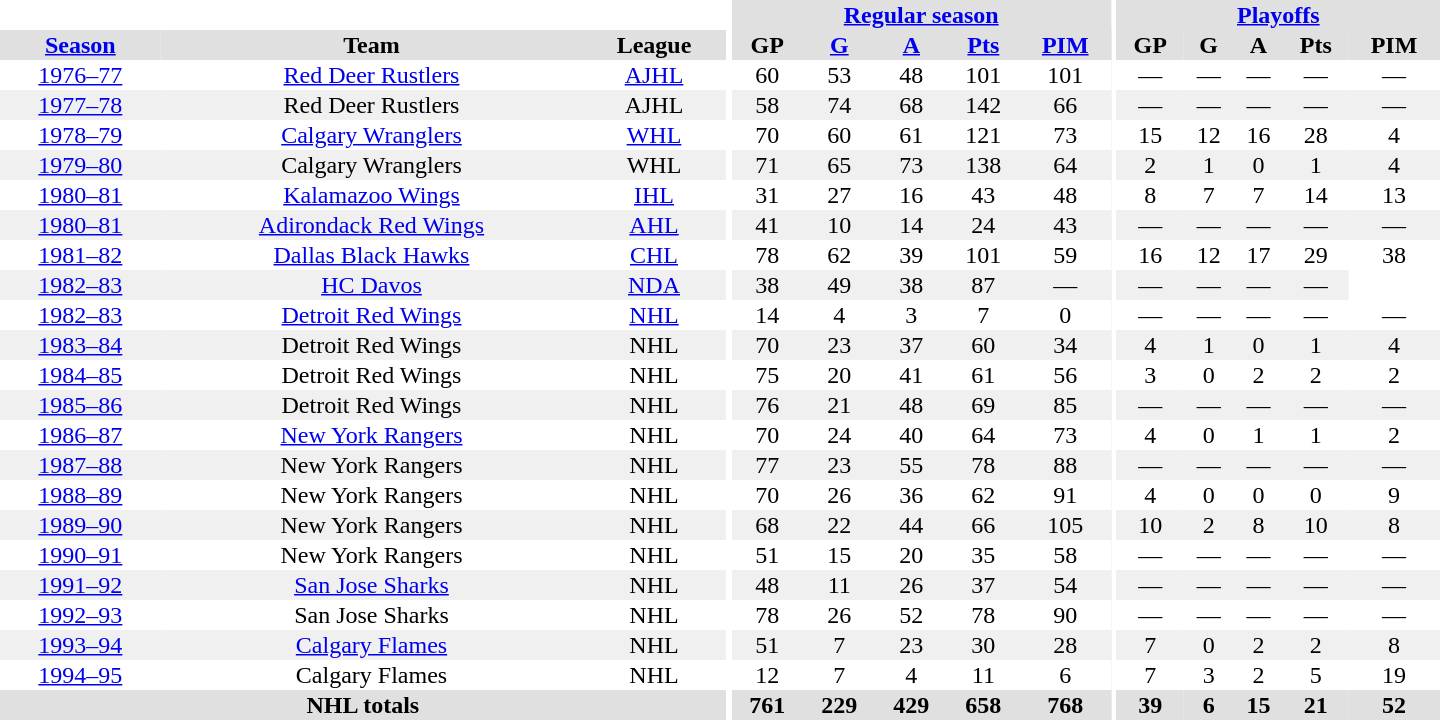<table border="0" cellpadding="1" cellspacing="0" style="text-align:center; width:60em">
<tr bgcolor="#e0e0e0">
<th colspan="3" bgcolor="#ffffff"></th>
<th rowspan="100" bgcolor="#ffffff"></th>
<th colspan="5"><a href='#'>Regular season</a></th>
<th rowspan="100" bgcolor="#ffffff"></th>
<th colspan="5"><a href='#'>Playoffs</a></th>
</tr>
<tr bgcolor="#e0e0e0">
<th><a href='#'>Season</a></th>
<th>Team</th>
<th>League</th>
<th>GP</th>
<th><a href='#'>G</a></th>
<th><a href='#'>A</a></th>
<th><a href='#'>Pts</a></th>
<th><a href='#'>PIM</a></th>
<th>GP</th>
<th>G</th>
<th>A</th>
<th>Pts</th>
<th>PIM</th>
</tr>
<tr>
<td><a href='#'>1976–77</a></td>
<td><a href='#'>Red Deer Rustlers</a></td>
<td><a href='#'>AJHL</a></td>
<td>60</td>
<td>53</td>
<td>48</td>
<td>101</td>
<td>101</td>
<td>—</td>
<td>—</td>
<td>—</td>
<td>—</td>
<td>—</td>
</tr>
<tr bgcolor="#f0f0f0">
<td><a href='#'>1977–78</a></td>
<td>Red Deer Rustlers</td>
<td>AJHL</td>
<td>58</td>
<td>74</td>
<td>68</td>
<td>142</td>
<td>66</td>
<td>—</td>
<td>—</td>
<td>—</td>
<td>—</td>
<td>—</td>
</tr>
<tr>
<td><a href='#'>1978–79</a></td>
<td><a href='#'>Calgary Wranglers</a></td>
<td><a href='#'>WHL</a></td>
<td>70</td>
<td>60</td>
<td>61</td>
<td>121</td>
<td>73</td>
<td>15</td>
<td>12</td>
<td>16</td>
<td>28</td>
<td>4</td>
</tr>
<tr bgcolor="#f0f0f0">
<td><a href='#'>1979–80</a></td>
<td>Calgary Wranglers</td>
<td>WHL</td>
<td>71</td>
<td>65</td>
<td>73</td>
<td>138</td>
<td>64</td>
<td>2</td>
<td>1</td>
<td>0</td>
<td>1</td>
<td>4</td>
</tr>
<tr>
<td><a href='#'>1980–81</a></td>
<td><a href='#'>Kalamazoo Wings</a></td>
<td><a href='#'>IHL</a></td>
<td>31</td>
<td>27</td>
<td>16</td>
<td>43</td>
<td>48</td>
<td>8</td>
<td>7</td>
<td>7</td>
<td>14</td>
<td>13</td>
</tr>
<tr bgcolor="#f0f0f0">
<td><a href='#'>1980–81</a></td>
<td><a href='#'>Adirondack Red Wings</a></td>
<td><a href='#'>AHL</a></td>
<td>41</td>
<td>10</td>
<td>14</td>
<td>24</td>
<td>43</td>
<td>—</td>
<td>—</td>
<td>—</td>
<td>—</td>
<td>—</td>
</tr>
<tr>
<td><a href='#'>1981–82</a></td>
<td><a href='#'>Dallas Black Hawks</a></td>
<td><a href='#'>CHL</a></td>
<td>78</td>
<td>62</td>
<td>39</td>
<td>101</td>
<td>59</td>
<td>16</td>
<td>12</td>
<td>17</td>
<td>29</td>
<td>38</td>
</tr>
<tr bgcolor="#f0f0f0">
<td><a href='#'>1982–83</a></td>
<td><a href='#'>HC Davos</a></td>
<td><a href='#'>NDA</a></td>
<td>38</td>
<td>49</td>
<td>38</td>
<td>87</td>
<td>—</td>
<td>—</td>
<td>—</td>
<td>—</td>
<td>—</td>
</tr>
<tr>
<td><a href='#'>1982–83</a></td>
<td><a href='#'>Detroit Red Wings</a></td>
<td><a href='#'>NHL</a></td>
<td>14</td>
<td>4</td>
<td>3</td>
<td>7</td>
<td>0</td>
<td>—</td>
<td>—</td>
<td>—</td>
<td>—</td>
<td>—</td>
</tr>
<tr bgcolor="#f0f0f0">
<td><a href='#'>1983–84</a></td>
<td>Detroit Red Wings</td>
<td>NHL</td>
<td>70</td>
<td>23</td>
<td>37</td>
<td>60</td>
<td>34</td>
<td>4</td>
<td>1</td>
<td>0</td>
<td>1</td>
<td>4</td>
</tr>
<tr>
<td><a href='#'>1984–85</a></td>
<td>Detroit Red Wings</td>
<td>NHL</td>
<td>75</td>
<td>20</td>
<td>41</td>
<td>61</td>
<td>56</td>
<td>3</td>
<td>0</td>
<td>2</td>
<td>2</td>
<td>2</td>
</tr>
<tr bgcolor="#f0f0f0">
<td><a href='#'>1985–86</a></td>
<td>Detroit Red Wings</td>
<td>NHL</td>
<td>76</td>
<td>21</td>
<td>48</td>
<td>69</td>
<td>85</td>
<td>—</td>
<td>—</td>
<td>—</td>
<td>—</td>
<td>—</td>
</tr>
<tr>
<td><a href='#'>1986–87</a></td>
<td><a href='#'>New York Rangers</a></td>
<td>NHL</td>
<td>70</td>
<td>24</td>
<td>40</td>
<td>64</td>
<td>73</td>
<td>4</td>
<td>0</td>
<td>1</td>
<td>1</td>
<td>2</td>
</tr>
<tr bgcolor="#f0f0f0">
<td><a href='#'>1987–88</a></td>
<td>New York Rangers</td>
<td>NHL</td>
<td>77</td>
<td>23</td>
<td>55</td>
<td>78</td>
<td>88</td>
<td>—</td>
<td>—</td>
<td>—</td>
<td>—</td>
<td>—</td>
</tr>
<tr>
<td><a href='#'>1988–89</a></td>
<td>New York Rangers</td>
<td>NHL</td>
<td>70</td>
<td>26</td>
<td>36</td>
<td>62</td>
<td>91</td>
<td>4</td>
<td>0</td>
<td>0</td>
<td>0</td>
<td>9</td>
</tr>
<tr bgcolor="#f0f0f0">
<td><a href='#'>1989–90</a></td>
<td>New York Rangers</td>
<td>NHL</td>
<td>68</td>
<td>22</td>
<td>44</td>
<td>66</td>
<td>105</td>
<td>10</td>
<td>2</td>
<td>8</td>
<td>10</td>
<td>8</td>
</tr>
<tr>
<td><a href='#'>1990–91</a></td>
<td>New York Rangers</td>
<td>NHL</td>
<td>51</td>
<td>15</td>
<td>20</td>
<td>35</td>
<td>58</td>
<td>—</td>
<td>—</td>
<td>—</td>
<td>—</td>
<td>—</td>
</tr>
<tr bgcolor="#f0f0f0">
<td><a href='#'>1991–92</a></td>
<td><a href='#'>San Jose Sharks</a></td>
<td>NHL</td>
<td>48</td>
<td>11</td>
<td>26</td>
<td>37</td>
<td>54</td>
<td>—</td>
<td>—</td>
<td>—</td>
<td>—</td>
<td>—</td>
</tr>
<tr>
<td><a href='#'>1992–93</a></td>
<td>San Jose Sharks</td>
<td>NHL</td>
<td>78</td>
<td>26</td>
<td>52</td>
<td>78</td>
<td>90</td>
<td>—</td>
<td>—</td>
<td>—</td>
<td>—</td>
<td>—</td>
</tr>
<tr bgcolor="#f0f0f0">
<td><a href='#'>1993–94</a></td>
<td><a href='#'>Calgary Flames</a></td>
<td>NHL</td>
<td>51</td>
<td>7</td>
<td>23</td>
<td>30</td>
<td>28</td>
<td>7</td>
<td>0</td>
<td>2</td>
<td>2</td>
<td>8</td>
</tr>
<tr>
<td><a href='#'>1994–95</a></td>
<td>Calgary Flames</td>
<td>NHL</td>
<td>12</td>
<td>7</td>
<td>4</td>
<td>11</td>
<td>6</td>
<td>7</td>
<td>3</td>
<td>2</td>
<td>5</td>
<td>19</td>
</tr>
<tr bgcolor="#e0e0e0">
<th colspan="3">NHL totals</th>
<th>761</th>
<th>229</th>
<th>429</th>
<th>658</th>
<th>768</th>
<th>39</th>
<th>6</th>
<th>15</th>
<th>21</th>
<th>52</th>
</tr>
</table>
